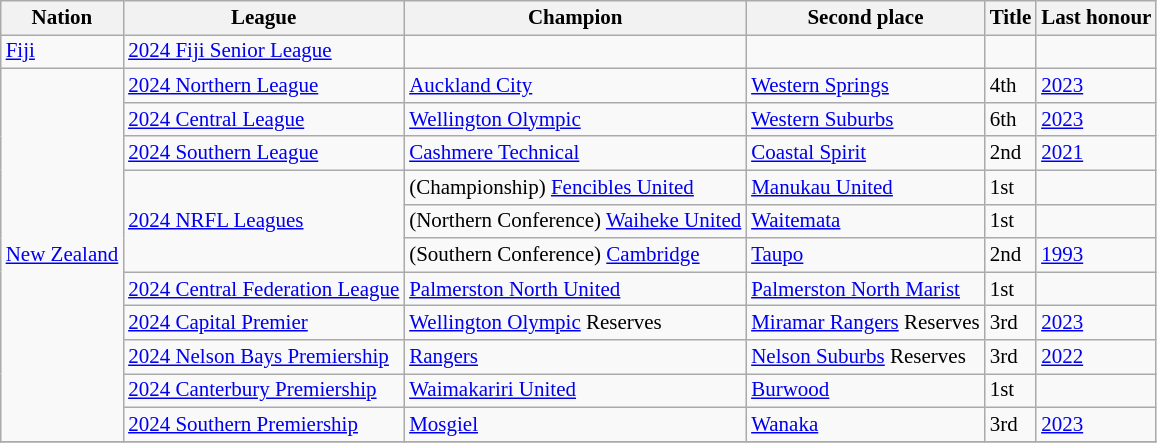<table class=wikitable style="font-size:14px">
<tr>
<th>Nation</th>
<th>League</th>
<th>Champion</th>
<th>Second place</th>
<th data-sort-type="number">Title</th>
<th>Last honour</th>
</tr>
<tr>
<td align=left> <a href='#'>Fiji</a></td>
<td align=left><a href='#'>2024 Fiji Senior League</a></td>
<td></td>
<td></td>
<td></td>
<td></td>
</tr>
<tr>
<td rowspan=11> <a href='#'>New Zealand</a></td>
<td><a href='#'>2024 Northern League</a></td>
<td><a href='#'>Auckland City</a></td>
<td><a href='#'>Western Springs</a></td>
<td>4th</td>
<td><a href='#'>2023</a></td>
</tr>
<tr>
<td><a href='#'>2024 Central League</a></td>
<td><a href='#'>Wellington Olympic</a></td>
<td><a href='#'>Western Suburbs</a></td>
<td>6th</td>
<td><a href='#'>2023</a></td>
</tr>
<tr>
<td><a href='#'>2024 Southern League</a></td>
<td><a href='#'>Cashmere Technical</a></td>
<td><a href='#'>Coastal Spirit</a></td>
<td>2nd</td>
<td><a href='#'>2021</a></td>
</tr>
<tr>
<td rowspan=3><a href='#'>2024 NRFL Leagues</a></td>
<td>(Championship) <a href='#'>Fencibles United</a></td>
<td><a href='#'>Manukau United</a></td>
<td>1st</td>
<td></td>
</tr>
<tr>
<td>(Northern Conference) <a href='#'>Waiheke United</a></td>
<td><a href='#'>Waitemata</a></td>
<td>1st</td>
<td></td>
</tr>
<tr>
<td>(Southern Conference) <a href='#'>Cambridge</a></td>
<td><a href='#'>Taupo</a></td>
<td>2nd</td>
<td><a href='#'>1993</a></td>
</tr>
<tr>
<td><a href='#'>2024 Central Federation League</a></td>
<td><a href='#'>Palmerston North United</a></td>
<td><a href='#'>Palmerston North Marist</a></td>
<td>1st</td>
<td></td>
</tr>
<tr>
<td><a href='#'>2024 Capital Premier</a></td>
<td><a href='#'>Wellington Olympic</a> Reserves</td>
<td><a href='#'>Miramar Rangers</a> Reserves</td>
<td>3rd</td>
<td><a href='#'>2023</a></td>
</tr>
<tr>
<td><a href='#'>2024 Nelson Bays Premiership</a></td>
<td><a href='#'>Rangers</a></td>
<td><a href='#'>Nelson Suburbs</a> Reserves</td>
<td>3rd</td>
<td><a href='#'>2022</a></td>
</tr>
<tr>
<td><a href='#'>2024 Canterbury Premiership</a></td>
<td><a href='#'>Waimakariri United</a></td>
<td><a href='#'>Burwood</a></td>
<td>1st</td>
<td></td>
</tr>
<tr>
<td><a href='#'>2024 Southern Premiership</a></td>
<td><a href='#'>Mosgiel</a></td>
<td><a href='#'>Wanaka</a></td>
<td>3rd</td>
<td><a href='#'>2023</a></td>
</tr>
<tr>
</tr>
</table>
